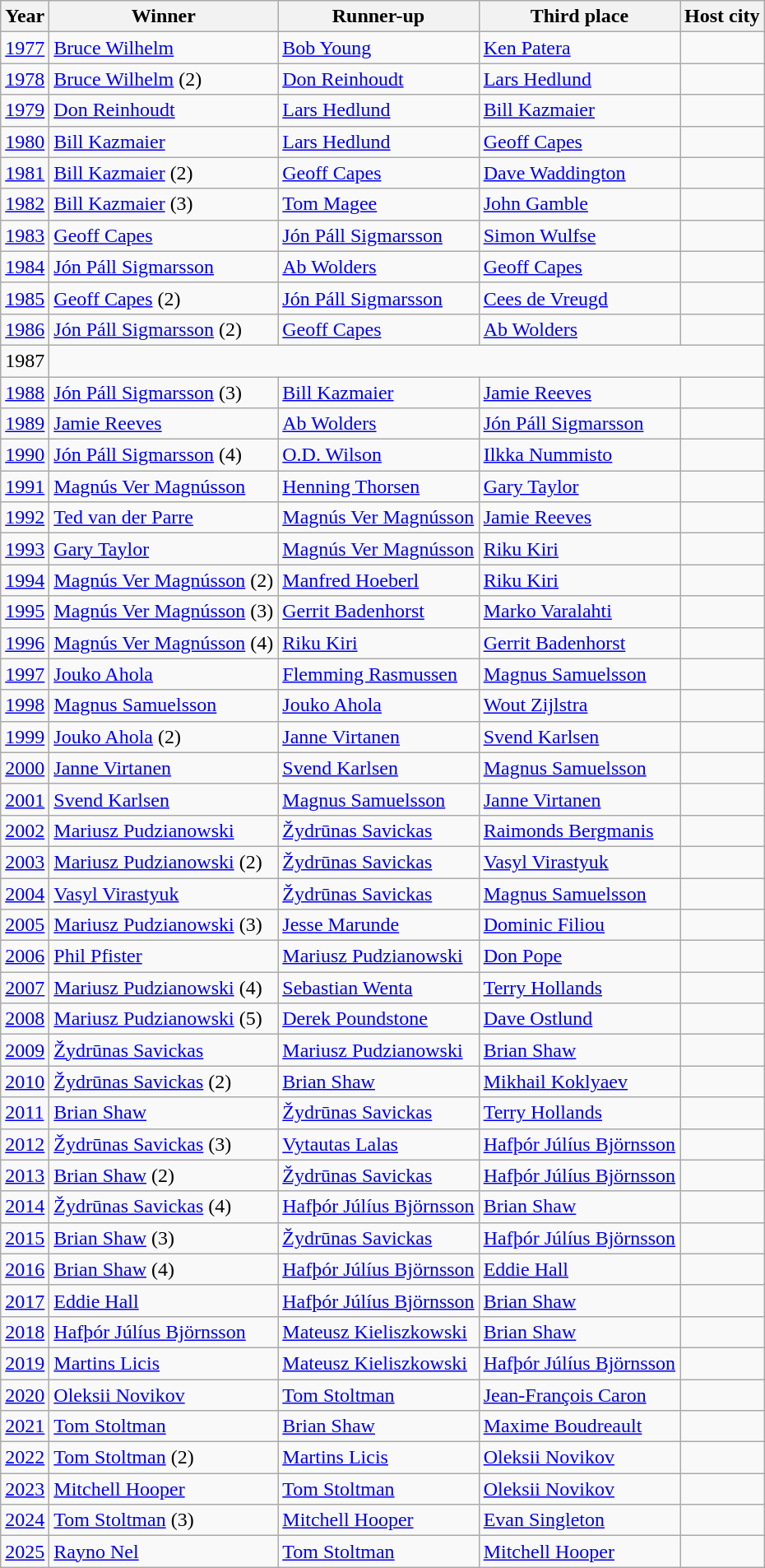<table class="wikitable">
<tr>
<th scope="col">Year</th>
<th scope="col">Winner</th>
<th scope="col">Runner-up</th>
<th scope="col">Third place</th>
<th scope="col">Host city</th>
</tr>
<tr>
<td><a href='#'>1977</a></td>
<td> <a href='#'>Bruce Wilhelm</a></td>
<td> <a href='#'>Bob Young</a></td>
<td> <a href='#'>Ken Patera</a></td>
<td> </td>
</tr>
<tr>
<td><a href='#'>1978</a></td>
<td> <a href='#'>Bruce Wilhelm</a> (2)</td>
<td> <a href='#'>Don Reinhoudt</a></td>
<td> <a href='#'>Lars Hedlund</a></td>
<td> </td>
</tr>
<tr>
<td><a href='#'>1979</a></td>
<td> <a href='#'>Don Reinhoudt</a></td>
<td> <a href='#'>Lars Hedlund</a></td>
<td> <a href='#'>Bill Kazmaier</a></td>
<td> </td>
</tr>
<tr>
<td><a href='#'>1980</a></td>
<td> <a href='#'>Bill Kazmaier</a></td>
<td> <a href='#'>Lars Hedlund</a></td>
<td> <a href='#'>Geoff Capes</a></td>
<td> </td>
</tr>
<tr>
<td><a href='#'>1981</a></td>
<td> <a href='#'>Bill Kazmaier</a> (2)</td>
<td> <a href='#'>Geoff Capes</a></td>
<td> <a href='#'>Dave Waddington</a></td>
<td> </td>
</tr>
<tr>
<td><a href='#'>1982</a></td>
<td> <a href='#'>Bill Kazmaier</a> (3)</td>
<td> <a href='#'>Tom Magee</a></td>
<td> <a href='#'>John Gamble</a></td>
<td> </td>
</tr>
<tr>
<td><a href='#'>1983</a></td>
<td> <a href='#'>Geoff Capes</a></td>
<td> <a href='#'>Jón Páll Sigmarsson</a></td>
<td> <a href='#'>Simon Wulfse</a></td>
<td> </td>
</tr>
<tr>
<td><a href='#'>1984</a></td>
<td> <a href='#'>Jón Páll Sigmarsson</a></td>
<td> <a href='#'>Ab Wolders</a></td>
<td> <a href='#'>Geoff Capes</a></td>
<td> </td>
</tr>
<tr>
<td><a href='#'>1985</a></td>
<td> <a href='#'>Geoff Capes</a> (2)</td>
<td> <a href='#'>Jón Páll Sigmarsson</a></td>
<td> <a href='#'>Cees de Vreugd</a></td>
<td> </td>
</tr>
<tr>
<td><a href='#'>1986</a></td>
<td> <a href='#'>Jón Páll Sigmarsson</a> (2)</td>
<td> <a href='#'>Geoff Capes</a></td>
<td> <a href='#'>Ab Wolders</a></td>
<td> </td>
</tr>
<tr>
<td>1987</td>
<td colspan=4></td>
</tr>
<tr>
<td><a href='#'>1988</a></td>
<td> <a href='#'>Jón Páll Sigmarsson</a> (3)</td>
<td> <a href='#'>Bill Kazmaier</a></td>
<td> <a href='#'>Jamie Reeves</a></td>
<td> </td>
</tr>
<tr>
<td><a href='#'>1989</a></td>
<td> <a href='#'>Jamie Reeves</a></td>
<td> <a href='#'>Ab Wolders</a></td>
<td> <a href='#'>Jón Páll Sigmarsson</a></td>
<td> </td>
</tr>
<tr>
<td><a href='#'>1990</a></td>
<td> <a href='#'>Jón Páll Sigmarsson</a> (4)</td>
<td> <a href='#'>O.D. Wilson</a></td>
<td> <a href='#'>Ilkka Nummisto</a></td>
<td> </td>
</tr>
<tr>
<td><a href='#'>1991</a></td>
<td> <a href='#'>Magnús Ver Magnússon</a></td>
<td> <a href='#'>Henning Thorsen</a></td>
<td> <a href='#'>Gary Taylor</a></td>
<td> </td>
</tr>
<tr>
<td><a href='#'>1992</a></td>
<td> <a href='#'>Ted van der Parre</a></td>
<td> <a href='#'>Magnús Ver Magnússon</a></td>
<td> <a href='#'>Jamie Reeves</a></td>
<td> </td>
</tr>
<tr>
<td><a href='#'>1993</a></td>
<td> <a href='#'>Gary Taylor</a></td>
<td> <a href='#'>Magnús Ver Magnússon</a></td>
<td> <a href='#'>Riku Kiri</a></td>
<td> </td>
</tr>
<tr>
<td><a href='#'>1994</a></td>
<td> <a href='#'>Magnús Ver Magnússon</a> (2)</td>
<td> <a href='#'>Manfred Hoeberl</a></td>
<td> <a href='#'>Riku Kiri</a></td>
<td> </td>
</tr>
<tr>
<td><a href='#'>1995</a></td>
<td> <a href='#'>Magnús Ver Magnússon</a> (3)</td>
<td> <a href='#'>Gerrit Badenhorst</a></td>
<td> <a href='#'>Marko Varalahti</a></td>
<td> </td>
</tr>
<tr>
<td><a href='#'>1996</a></td>
<td> <a href='#'>Magnús Ver Magnússon</a> (4)</td>
<td> <a href='#'>Riku Kiri</a></td>
<td> <a href='#'>Gerrit Badenhorst</a></td>
<td> </td>
</tr>
<tr>
<td><a href='#'>1997</a></td>
<td> <a href='#'>Jouko Ahola</a></td>
<td> <a href='#'>Flemming Rasmussen</a></td>
<td> <a href='#'>Magnus Samuelsson</a></td>
<td> </td>
</tr>
<tr>
<td><a href='#'>1998</a></td>
<td> <a href='#'>Magnus Samuelsson</a></td>
<td> <a href='#'>Jouko Ahola</a></td>
<td> <a href='#'>Wout Zijlstra</a></td>
<td> </td>
</tr>
<tr>
<td><a href='#'>1999</a></td>
<td> <a href='#'>Jouko Ahola</a> (2)</td>
<td> <a href='#'>Janne Virtanen</a></td>
<td> <a href='#'>Svend Karlsen</a></td>
<td> </td>
</tr>
<tr>
<td><a href='#'>2000</a></td>
<td> <a href='#'>Janne Virtanen</a></td>
<td> <a href='#'>Svend Karlsen</a></td>
<td> <a href='#'>Magnus Samuelsson</a></td>
<td> </td>
</tr>
<tr>
<td><a href='#'>2001</a></td>
<td> <a href='#'>Svend Karlsen</a></td>
<td> <a href='#'>Magnus Samuelsson</a></td>
<td> <a href='#'>Janne Virtanen</a></td>
<td> </td>
</tr>
<tr>
<td><a href='#'>2002</a></td>
<td> <a href='#'>Mariusz Pudzianowski</a></td>
<td> <a href='#'>Žydrūnas Savickas</a></td>
<td> <a href='#'>Raimonds Bergmanis</a></td>
<td> </td>
</tr>
<tr>
<td><a href='#'>2003</a></td>
<td> <a href='#'>Mariusz Pudzianowski</a> (2)</td>
<td> <a href='#'>Žydrūnas Savickas</a></td>
<td> <a href='#'>Vasyl Virastyuk</a></td>
<td> </td>
</tr>
<tr>
<td><a href='#'>2004</a></td>
<td> <a href='#'>Vasyl Virastyuk</a></td>
<td> <a href='#'>Žydrūnas Savickas</a></td>
<td> <a href='#'>Magnus Samuelsson</a></td>
<td> </td>
</tr>
<tr>
<td><a href='#'>2005</a></td>
<td> <a href='#'>Mariusz Pudzianowski</a> (3)</td>
<td> <a href='#'>Jesse Marunde</a></td>
<td> <a href='#'>Dominic Filiou</a></td>
<td> </td>
</tr>
<tr>
<td><a href='#'>2006</a></td>
<td> <a href='#'>Phil Pfister</a></td>
<td> <a href='#'>Mariusz Pudzianowski</a></td>
<td> <a href='#'>Don Pope</a></td>
<td> </td>
</tr>
<tr>
<td><a href='#'>2007</a></td>
<td> <a href='#'>Mariusz Pudzianowski</a> (4)</td>
<td> <a href='#'>Sebastian Wenta</a></td>
<td> <a href='#'>Terry Hollands</a></td>
<td> </td>
</tr>
<tr>
<td><a href='#'>2008</a></td>
<td> <a href='#'>Mariusz Pudzianowski</a> (5)</td>
<td> <a href='#'>Derek Poundstone</a></td>
<td> <a href='#'>Dave Ostlund</a></td>
<td> </td>
</tr>
<tr>
<td><a href='#'>2009</a></td>
<td> <a href='#'>Žydrūnas Savickas</a></td>
<td> <a href='#'>Mariusz Pudzianowski</a></td>
<td> <a href='#'>Brian Shaw</a></td>
<td> </td>
</tr>
<tr>
<td><a href='#'>2010</a></td>
<td> <a href='#'>Žydrūnas Savickas</a> (2)</td>
<td> <a href='#'>Brian Shaw</a></td>
<td> <a href='#'>Mikhail Koklyaev</a></td>
<td> </td>
</tr>
<tr>
<td><a href='#'>2011</a></td>
<td> <a href='#'>Brian Shaw</a></td>
<td> <a href='#'>Žydrūnas Savickas</a></td>
<td> <a href='#'>Terry Hollands</a></td>
<td> </td>
</tr>
<tr>
<td><a href='#'>2012</a></td>
<td> <a href='#'>Žydrūnas Savickas</a> (3)</td>
<td> <a href='#'>Vytautas Lalas</a></td>
<td> <a href='#'>Hafþór Júlíus Björnsson</a></td>
<td> </td>
</tr>
<tr>
<td><a href='#'>2013</a></td>
<td> <a href='#'>Brian Shaw</a> (2)</td>
<td> <a href='#'>Žydrūnas Savickas</a></td>
<td> <a href='#'>Hafþór Júlíus Björnsson</a></td>
<td> </td>
</tr>
<tr>
<td><a href='#'>2014</a></td>
<td> <a href='#'>Žydrūnas Savickas</a> (4)</td>
<td> <a href='#'>Hafþór Júlíus Björnsson</a></td>
<td> <a href='#'>Brian Shaw</a></td>
<td> </td>
</tr>
<tr>
<td><a href='#'>2015</a></td>
<td> <a href='#'>Brian Shaw</a> (3)</td>
<td> <a href='#'>Žydrūnas Savickas</a></td>
<td> <a href='#'>Hafþór Júlíus Björnsson</a></td>
<td> </td>
</tr>
<tr>
<td><a href='#'>2016</a></td>
<td> <a href='#'>Brian Shaw</a> (4)</td>
<td> <a href='#'>Hafþór Júlíus Björnsson</a></td>
<td> <a href='#'>Eddie Hall</a></td>
<td> </td>
</tr>
<tr>
<td><a href='#'>2017</a></td>
<td> <a href='#'>Eddie Hall</a></td>
<td> <a href='#'>Hafþór Júlíus Björnsson</a></td>
<td> <a href='#'>Brian Shaw</a></td>
<td> </td>
</tr>
<tr>
<td><a href='#'>2018</a></td>
<td> <a href='#'>Hafþór Júlíus Björnsson</a></td>
<td> <a href='#'>Mateusz Kieliszkowski</a></td>
<td> <a href='#'>Brian Shaw</a></td>
<td> </td>
</tr>
<tr>
<td><a href='#'>2019</a></td>
<td> <a href='#'>Martins Licis</a> </td>
<td> <a href='#'>Mateusz Kieliszkowski</a></td>
<td> <a href='#'>Hafþór Júlíus Björnsson</a></td>
<td> </td>
</tr>
<tr>
<td><a href='#'>2020</a></td>
<td> <a href='#'>Oleksii Novikov</a></td>
<td> <a href='#'>Tom Stoltman</a></td>
<td> <a href='#'>Jean-François Caron</a></td>
<td> </td>
</tr>
<tr>
<td><a href='#'>2021</a></td>
<td> <a href='#'>Tom Stoltman</a></td>
<td> <a href='#'>Brian Shaw</a></td>
<td> <a href='#'>Maxime Boudreault</a></td>
<td> </td>
</tr>
<tr>
<td><a href='#'>2022</a></td>
<td> <a href='#'>Tom Stoltman</a> (2)</td>
<td> <a href='#'>Martins Licis</a></td>
<td> <a href='#'>Oleksii Novikov</a></td>
<td> </td>
</tr>
<tr>
<td><a href='#'>2023</a></td>
<td> <a href='#'>Mitchell Hooper</a></td>
<td> <a href='#'>Tom Stoltman</a></td>
<td> <a href='#'>Oleksii Novikov</a></td>
<td> </td>
</tr>
<tr>
<td><a href='#'>2024</a></td>
<td> <a href='#'>Tom Stoltman</a> (3)</td>
<td> <a href='#'>Mitchell Hooper</a></td>
<td> <a href='#'>Evan Singleton</a></td>
<td> </td>
</tr>
<tr>
<td><a href='#'>2025</a></td>
<td> <a href='#'>Rayno Nel</a></td>
<td> <a href='#'>Tom Stoltman</a></td>
<td> <a href='#'>Mitchell Hooper</a></td>
<td> </td>
</tr>
</table>
